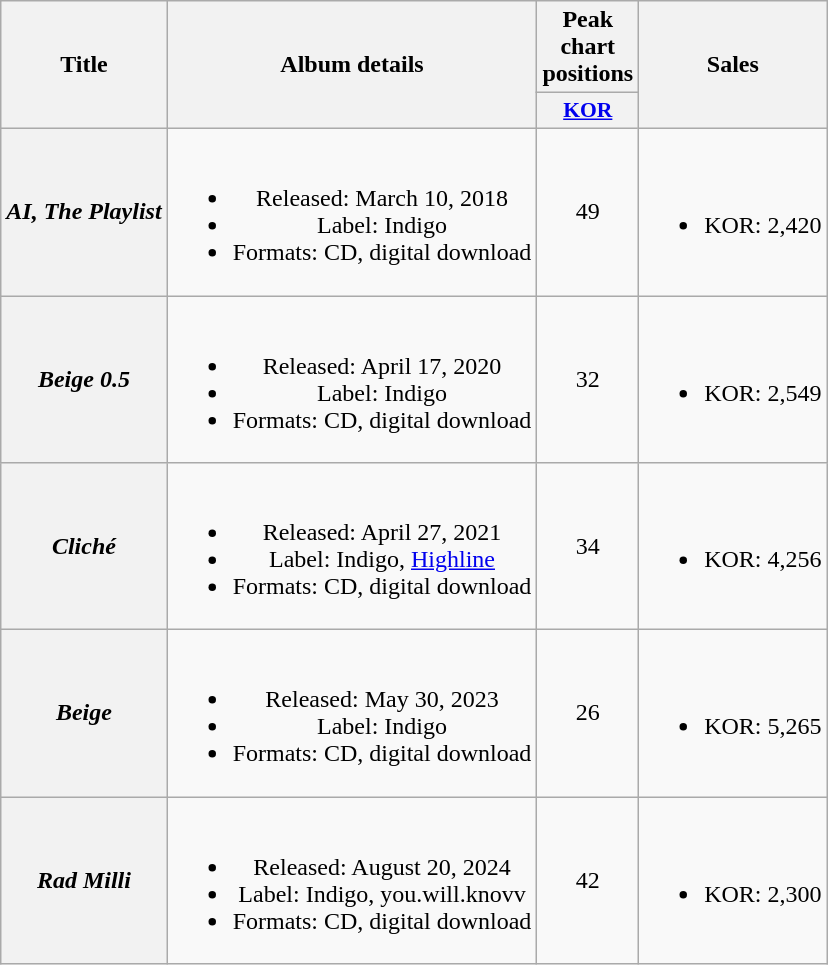<table class="wikitable plainrowheaders" style="text-align:center;">
<tr>
<th scope="col" rowspan="2">Title</th>
<th scope="col" rowspan="2">Album details</th>
<th scope="col" colspan="1">Peak chart positions</th>
<th scope="col" rowspan="2">Sales</th>
</tr>
<tr>
<th scope="col" style="width:2.5em;font-size:90%;"><a href='#'>KOR</a><br></th>
</tr>
<tr>
<th scope="row"><em>AI, The Playlist</em></th>
<td><br><ul><li>Released: March 10, 2018</li><li>Label: Indigo</li><li>Formats: CD, digital download</li></ul></td>
<td>49</td>
<td><br><ul><li>KOR: 2,420</li></ul></td>
</tr>
<tr>
<th scope="row"><em>Beige 0.5</em></th>
<td><br><ul><li>Released: April 17, 2020</li><li>Label: Indigo</li><li>Formats: CD, digital download</li></ul></td>
<td>32</td>
<td><br><ul><li>KOR: 2,549</li></ul></td>
</tr>
<tr>
<th scope="row"><em>Cliché</em> </th>
<td><br><ul><li>Released: April 27, 2021</li><li>Label: Indigo, <a href='#'>Highline</a></li><li>Formats: CD, digital download</li></ul></td>
<td>34</td>
<td><br><ul><li>KOR: 4,256</li></ul></td>
</tr>
<tr>
<th scope="row"><em>Beige</em></th>
<td><br><ul><li>Released: May 30, 2023</li><li>Label: Indigo</li><li>Formats: CD, digital download</li></ul></td>
<td>26</td>
<td><br><ul><li>KOR: 5,265</li></ul></td>
</tr>
<tr>
<th scope="row"><em>Rad Milli</em> </th>
<td><br><ul><li>Released: August 20, 2024</li><li>Label: Indigo, you.will.knovv</li><li>Formats: CD, digital download</li></ul></td>
<td>42</td>
<td><br><ul><li>KOR: 2,300</li></ul></td>
</tr>
</table>
